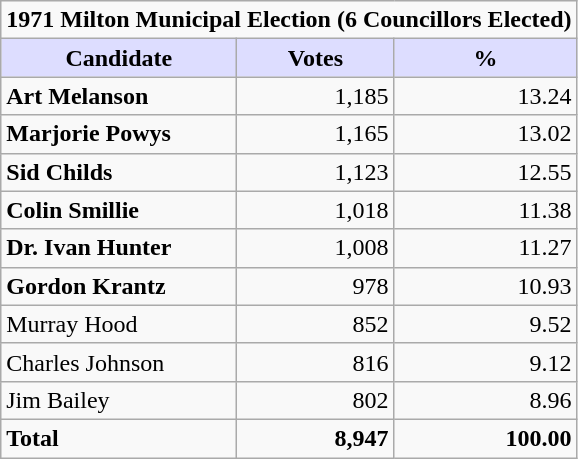<table class="wikitable sortable">
<tr>
<td colspan="3" style="text-align:center;"><strong>1971 Milton Municipal Election (6 Councillors Elected)</strong></td>
</tr>
<tr>
<th style="background:#ddf; width:150px;">Candidate</th>
<th style="background:#ddf;">Votes</th>
<th style="background:#ddf;">%</th>
</tr>
<tr>
<td><strong>Art Melanson</strong></td>
<td align=right>1,185</td>
<td align=right>13.24</td>
</tr>
<tr>
<td><strong>Marjorie Powys</strong></td>
<td align=right>1,165</td>
<td align=right>13.02</td>
</tr>
<tr>
<td><strong>Sid Childs</strong></td>
<td align=right>1,123</td>
<td align=right>12.55</td>
</tr>
<tr>
<td><strong>Colin Smillie</strong></td>
<td align=right>1,018</td>
<td align=right>11.38</td>
</tr>
<tr>
<td><strong>Dr. Ivan Hunter</strong></td>
<td align=right>1,008</td>
<td align=right>11.27</td>
</tr>
<tr>
<td><strong>Gordon Krantz</strong></td>
<td align=right>978</td>
<td align=right>10.93</td>
</tr>
<tr>
<td>Murray Hood</td>
<td align=right>852</td>
<td align=right>9.52</td>
</tr>
<tr>
<td>Charles Johnson</td>
<td align=right>816</td>
<td align=right>9.12</td>
</tr>
<tr>
<td>Jim Bailey</td>
<td align=right>802</td>
<td align=right>8.96</td>
</tr>
<tr>
<td><strong>Total</strong></td>
<td align=right><strong>8,947</strong></td>
<td align=right><strong>100.00</strong></td>
</tr>
</table>
